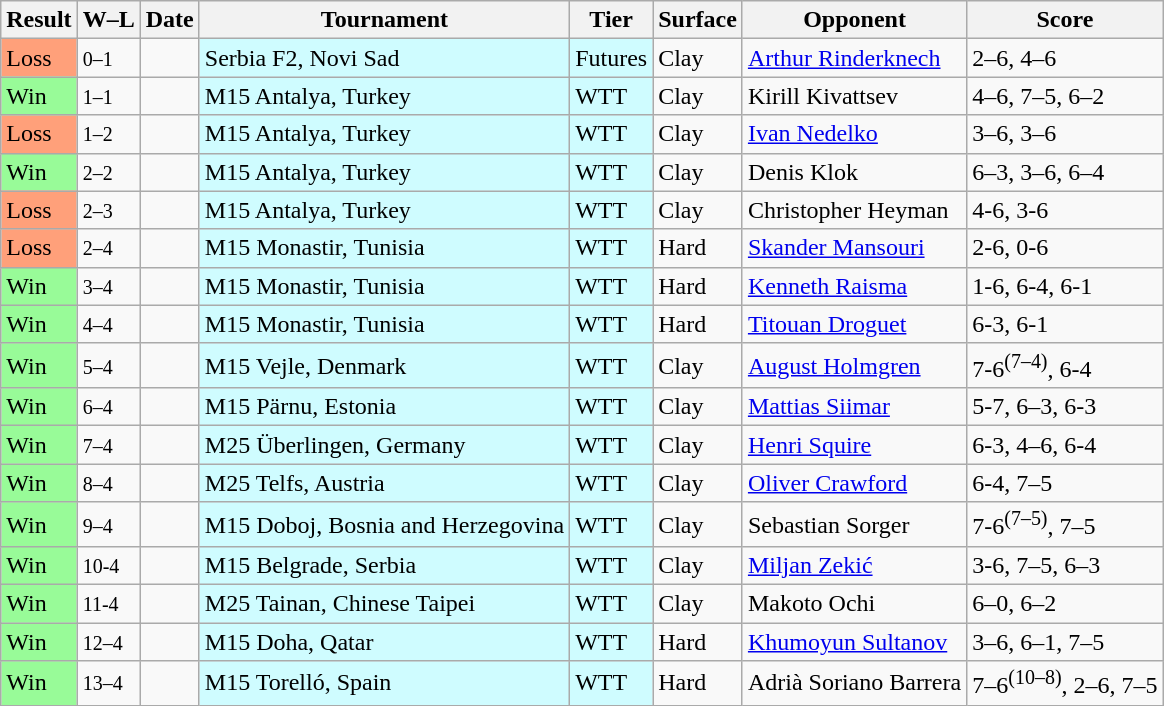<table class="sortable wikitable">
<tr>
<th>Result</th>
<th class="unsortable">W–L</th>
<th>Date</th>
<th>Tournament</th>
<th>Tier</th>
<th>Surface</th>
<th>Opponent</th>
<th class="unsortable">Score</th>
</tr>
<tr>
<td bgcolor=FFA07A>Loss</td>
<td><small>0–1</small></td>
<td></td>
<td style="background:#cffcff;">Serbia F2, Novi Sad</td>
<td style="background:#cffcff;">Futures</td>
<td>Clay</td>
<td> <a href='#'>Arthur Rinderknech</a></td>
<td>2–6, 4–6</td>
</tr>
<tr>
<td bgcolor=98FB98>Win</td>
<td><small>1–1</small></td>
<td></td>
<td style="background:#cffcff;">M15 Antalya, Turkey</td>
<td style="background:#cffcff;">WTT</td>
<td>Clay</td>
<td> Kirill Kivattsev</td>
<td>4–6, 7–5, 6–2</td>
</tr>
<tr>
<td bgcolor=FFA07A>Loss</td>
<td><small>1–2</small></td>
<td></td>
<td style="background:#cffcff;">M15 Antalya, Turkey</td>
<td style="background:#cffcff;">WTT</td>
<td>Clay</td>
<td> <a href='#'>Ivan Nedelko</a></td>
<td>3–6, 3–6</td>
</tr>
<tr>
<td bgcolor=98FB98>Win</td>
<td><small>2–2</small></td>
<td></td>
<td style="background:#cffcff;">M15 Antalya, Turkey</td>
<td style="background:#cffcff;">WTT</td>
<td>Clay</td>
<td> Denis Klok</td>
<td>6–3, 3–6, 6–4</td>
</tr>
<tr>
<td bgcolor=FFA07A>Loss</td>
<td><small>2–3</small></td>
<td></td>
<td style="background:#cffcff;">M15 Antalya, Turkey</td>
<td style="background:#cffcff;">WTT</td>
<td>Clay</td>
<td> Christopher Heyman</td>
<td>4-6, 3-6</td>
</tr>
<tr>
<td bgcolor=FFA07A>Loss</td>
<td><small>2–4</small></td>
<td></td>
<td style="background:#cffcff;">M15 Monastir, Tunisia</td>
<td style="background:#cffcff;">WTT</td>
<td>Hard</td>
<td> <a href='#'>Skander Mansouri</a></td>
<td>2-6, 0-6</td>
</tr>
<tr>
<td bgcolor=98FB98>Win</td>
<td><small>3–4</small></td>
<td></td>
<td style="background:#cffcff;">M15 Monastir, Tunisia</td>
<td style="background:#cffcff;">WTT</td>
<td>Hard</td>
<td> <a href='#'>Kenneth Raisma</a></td>
<td>1-6, 6-4, 6-1</td>
</tr>
<tr>
<td bgcolor=98FB98>Win</td>
<td><small>4–4</small></td>
<td></td>
<td style="background:#cffcff;">M15 Monastir, Tunisia</td>
<td style="background:#cffcff;">WTT</td>
<td>Hard</td>
<td> <a href='#'>Titouan Droguet</a></td>
<td>6-3, 6-1</td>
</tr>
<tr>
<td bgcolor=98FB98>Win</td>
<td><small>5–4</small></td>
<td></td>
<td style="background:#cffcff;">M15 Vejle, Denmark</td>
<td style="background:#cffcff;">WTT</td>
<td>Clay</td>
<td> <a href='#'>August Holmgren</a></td>
<td>7-6<sup>(7–4)</sup>, 6-4</td>
</tr>
<tr>
<td bgcolor=98FB98>Win</td>
<td><small>6–4</small></td>
<td></td>
<td style="background:#cffcff;">M15 Pärnu, Estonia</td>
<td style="background:#cffcff;">WTT</td>
<td>Clay</td>
<td> <a href='#'>Mattias Siimar</a></td>
<td>5-7, 6–3, 6-3</td>
</tr>
<tr>
<td bgcolor=98FB98>Win</td>
<td><small>7–4</small></td>
<td></td>
<td style="background:#cffcff;">M25 Überlingen, Germany</td>
<td style="background:#cffcff;">WTT</td>
<td>Clay</td>
<td> <a href='#'>Henri Squire</a></td>
<td>6-3, 4–6, 6-4</td>
</tr>
<tr>
<td bgcolor=98FB98>Win</td>
<td><small>8–4</small></td>
<td></td>
<td style="background:#cffcff;">M25 Telfs, Austria</td>
<td style="background:#cffcff;">WTT</td>
<td>Clay</td>
<td> <a href='#'>Oliver Crawford</a></td>
<td>6-4, 7–5</td>
</tr>
<tr>
<td bgcolor=98FB98>Win</td>
<td><small>9–4</small></td>
<td></td>
<td style="background:#cffcff;">M15 Doboj, Bosnia and Herzegovina</td>
<td style="background:#cffcff;">WTT</td>
<td>Clay</td>
<td> Sebastian Sorger</td>
<td>7-6<sup>(7–5)</sup>, 7–5</td>
</tr>
<tr>
<td bgcolor=98FB98>Win</td>
<td><small>10-4</small></td>
<td></td>
<td style="background:#cffcff;">M15 Belgrade, Serbia</td>
<td style="background:#cffcff;">WTT</td>
<td>Clay</td>
<td> <a href='#'>Miljan Zekić</a></td>
<td>3-6, 7–5, 6–3</td>
</tr>
<tr>
<td bgcolor=98FB98>Win</td>
<td><small>11-4</small></td>
<td></td>
<td style="background:#cffcff;">M25 Tainan, Chinese Taipei</td>
<td style="background:#cffcff;">WTT</td>
<td>Clay</td>
<td> Makoto Ochi</td>
<td>6–0, 6–2</td>
</tr>
<tr>
<td bgcolor=98FB98>Win</td>
<td><small>12–4</small></td>
<td></td>
<td style="background:#cffcff;">M15 Doha, Qatar</td>
<td style="background:#cffcff;">WTT</td>
<td>Hard</td>
<td> <a href='#'>Khumoyun Sultanov</a></td>
<td>3–6, 6–1, 7–5</td>
</tr>
<tr>
<td bgcolor=98FB98>Win</td>
<td><small>13–4</small></td>
<td></td>
<td style="background:#cffcff;">M15 Torelló, Spain</td>
<td style="background:#cffcff;">WTT</td>
<td>Hard</td>
<td> Adrià Soriano Barrera</td>
<td>7–6<sup>(10–8)</sup>, 2–6, 7–5</td>
</tr>
</table>
